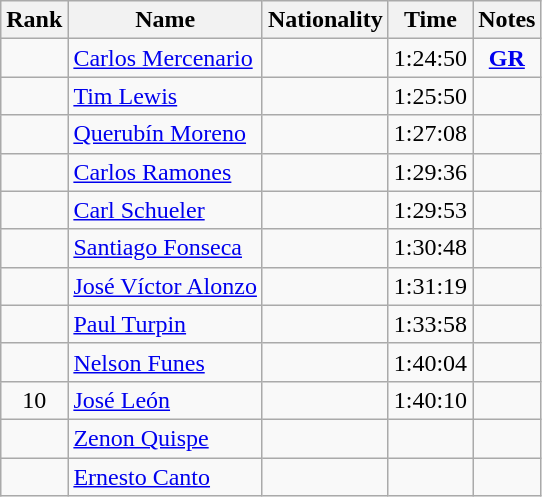<table class="wikitable sortable" style="text-align:center">
<tr>
<th>Rank</th>
<th>Name</th>
<th>Nationality</th>
<th>Time</th>
<th>Notes</th>
</tr>
<tr>
<td></td>
<td align=left><a href='#'>Carlos Mercenario</a></td>
<td align=left></td>
<td>1:24:50</td>
<td><strong><a href='#'>GR</a></strong></td>
</tr>
<tr>
<td></td>
<td align=left><a href='#'>Tim Lewis</a></td>
<td align=left></td>
<td>1:25:50</td>
<td></td>
</tr>
<tr>
<td></td>
<td align=left><a href='#'>Querubín Moreno</a></td>
<td align=left></td>
<td>1:27:08</td>
<td></td>
</tr>
<tr>
<td></td>
<td align=left><a href='#'>Carlos Ramones</a></td>
<td align=left></td>
<td>1:29:36</td>
<td></td>
</tr>
<tr>
<td></td>
<td align=left><a href='#'>Carl Schueler</a></td>
<td align=left></td>
<td>1:29:53</td>
<td></td>
</tr>
<tr>
<td></td>
<td align=left><a href='#'>Santiago Fonseca</a></td>
<td align=left></td>
<td>1:30:48</td>
<td></td>
</tr>
<tr>
<td></td>
<td align=left><a href='#'>José Víctor Alonzo</a></td>
<td align=left></td>
<td>1:31:19</td>
<td></td>
</tr>
<tr>
<td></td>
<td align=left><a href='#'>Paul Turpin</a></td>
<td align=left></td>
<td>1:33:58</td>
<td></td>
</tr>
<tr>
<td></td>
<td align=left><a href='#'>Nelson Funes</a></td>
<td align=left></td>
<td>1:40:04</td>
<td></td>
</tr>
<tr>
<td>10</td>
<td align=left><a href='#'>José León</a></td>
<td align=left></td>
<td>1:40:10</td>
<td></td>
</tr>
<tr>
<td></td>
<td align=left><a href='#'>Zenon Quispe</a></td>
<td align=left></td>
<td></td>
<td></td>
</tr>
<tr>
<td></td>
<td align=left><a href='#'>Ernesto Canto</a></td>
<td align=left></td>
<td></td>
<td></td>
</tr>
</table>
